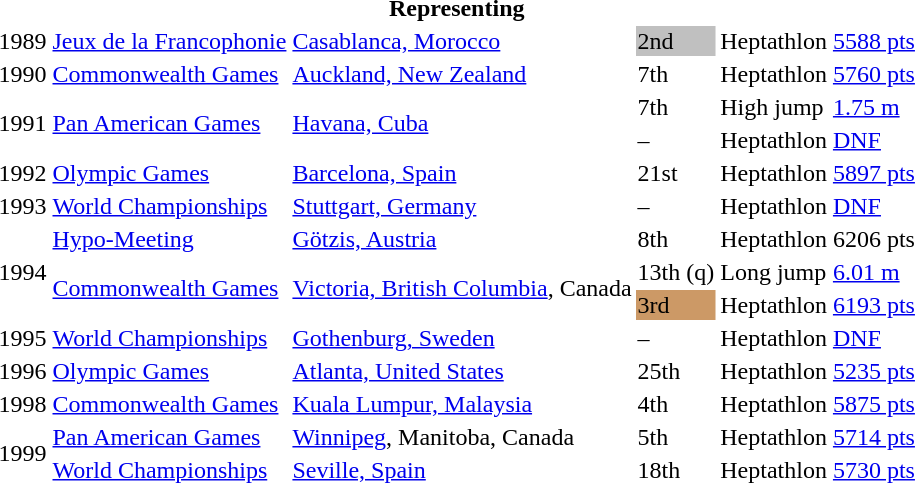<table>
<tr>
<th colspan="6">Representing </th>
</tr>
<tr>
<td>1989</td>
<td><a href='#'>Jeux de la Francophonie</a></td>
<td><a href='#'>Casablanca, Morocco</a></td>
<td bgcolor=silver>2nd</td>
<td>Heptathlon</td>
<td><a href='#'>5588 pts</a></td>
</tr>
<tr>
<td>1990</td>
<td><a href='#'>Commonwealth Games</a></td>
<td><a href='#'>Auckland, New Zealand</a></td>
<td>7th</td>
<td>Heptathlon</td>
<td><a href='#'>5760 pts</a></td>
</tr>
<tr>
<td rowspan=2>1991</td>
<td rowspan=2><a href='#'>Pan American Games</a></td>
<td rowspan=2><a href='#'>Havana, Cuba</a></td>
<td>7th</td>
<td>High jump</td>
<td><a href='#'>1.75 m</a></td>
</tr>
<tr>
<td>–</td>
<td>Heptathlon</td>
<td><a href='#'>DNF</a></td>
</tr>
<tr>
<td>1992</td>
<td><a href='#'>Olympic Games</a></td>
<td><a href='#'>Barcelona, Spain</a></td>
<td>21st</td>
<td>Heptathlon</td>
<td><a href='#'>5897 pts</a></td>
</tr>
<tr>
<td>1993</td>
<td><a href='#'>World Championships</a></td>
<td><a href='#'>Stuttgart, Germany</a></td>
<td>–</td>
<td>Heptathlon</td>
<td><a href='#'>DNF</a></td>
</tr>
<tr>
<td rowspan=3>1994</td>
<td><a href='#'>Hypo-Meeting</a></td>
<td><a href='#'>Götzis, Austria</a></td>
<td>8th</td>
<td>Heptathlon</td>
<td>6206 pts</td>
</tr>
<tr>
<td rowspan=2><a href='#'>Commonwealth Games</a></td>
<td rowspan=2><a href='#'>Victoria, British Columbia</a>, Canada</td>
<td>13th (q)</td>
<td>Long jump</td>
<td><a href='#'>6.01 m</a></td>
</tr>
<tr>
<td bgcolor=cc9966>3rd</td>
<td>Heptathlon</td>
<td><a href='#'>6193 pts</a></td>
</tr>
<tr>
<td>1995</td>
<td><a href='#'>World Championships</a></td>
<td><a href='#'>Gothenburg, Sweden</a></td>
<td>–</td>
<td>Heptathlon</td>
<td><a href='#'>DNF</a></td>
</tr>
<tr>
<td>1996</td>
<td><a href='#'>Olympic Games</a></td>
<td><a href='#'>Atlanta, United States</a></td>
<td>25th</td>
<td>Heptathlon</td>
<td><a href='#'>5235 pts</a></td>
</tr>
<tr>
<td>1998</td>
<td><a href='#'>Commonwealth Games</a></td>
<td><a href='#'>Kuala Lumpur, Malaysia</a></td>
<td>4th</td>
<td>Heptathlon</td>
<td><a href='#'>5875 pts</a></td>
</tr>
<tr>
<td rowspan=2>1999</td>
<td><a href='#'>Pan American Games</a></td>
<td><a href='#'>Winnipeg</a>, Manitoba, Canada</td>
<td>5th</td>
<td>Heptathlon</td>
<td><a href='#'>5714 pts</a></td>
</tr>
<tr>
<td><a href='#'>World Championships</a></td>
<td><a href='#'>Seville, Spain</a></td>
<td>18th</td>
<td>Heptathlon</td>
<td><a href='#'>5730 pts</a></td>
</tr>
</table>
